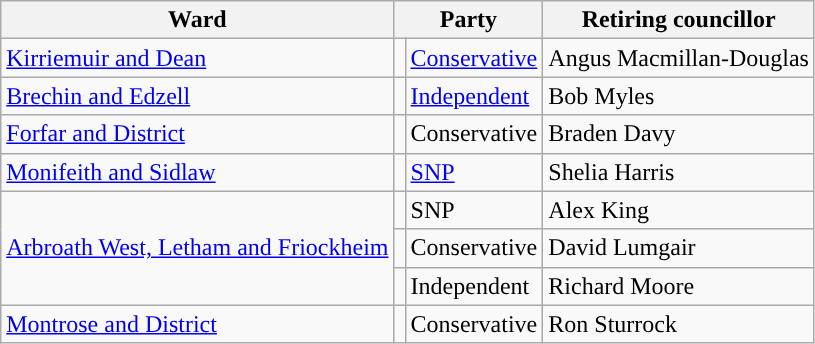<table class="wikitable sortable">
<tr>
<th scope="col">Ward</th>
<th scope="col" colspan="2">Party</th>
<th scope="col">Retiring councillor</th>
</tr>
<tr>
<td scope="row"><a href='#'>Kirriemuir and Dean</a></td>
<td style="background-color: "></td>
<td><a href='#'>Conservative</a></td>
<td>Angus Macmillan-Douglas</td>
</tr>
<tr>
<td scope="row"><a href='#'>Brechin and Edzell</a></td>
<td style="background-color: "></td>
<td><a href='#'>Independent</a></td>
<td>Bob Myles</td>
</tr>
<tr>
<td scope="row"><a href='#'>Forfar and District</a></td>
<td style="background-color: "></td>
<td>Conservative</td>
<td>Braden Davy</td>
</tr>
<tr>
<td scope="row"><a href='#'>Monifeith and Sidlaw</a></td>
<td style="background-color: "></td>
<td><a href='#'>SNP</a></td>
<td>Shelia Harris</td>
</tr>
<tr>
<td scope="row" rowspan="3"><a href='#'>Arbroath West, Letham and Friockheim</a></td>
<td style="background-color: "></td>
<td>SNP</td>
<td>Alex King</td>
</tr>
<tr>
<td style="background-color: "></td>
<td>Conservative</td>
<td>David Lumgair</td>
</tr>
<tr>
<td style="background-color: "></td>
<td>Independent</td>
<td>Richard Moore</td>
</tr>
<tr>
<td scope="row"><a href='#'>Montrose and District</a></td>
<td style="background-color: "></td>
<td>Conservative</td>
<td>Ron Sturrock</td>
</tr>
</table>
